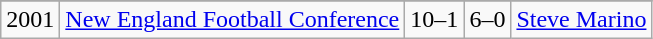<table class="wikitable">
<tr>
</tr>
<tr>
<td>2001</td>
<td><a href='#'>New England Football Conference</a></td>
<td>10–1</td>
<td>6–0</td>
<td><a href='#'>Steve Marino</a></td>
</tr>
</table>
